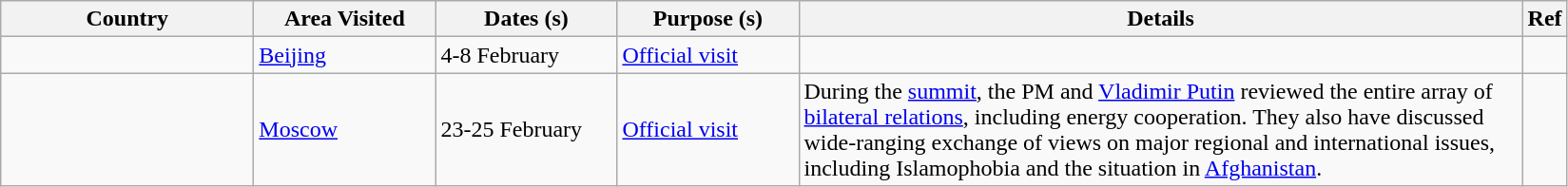<table class="wikitable outercollapse sortable">
<tr>
<th width=170>Country</th>
<th width=120>Area Visited</th>
<th width=120>Dates (s)</th>
<th width=120>Purpose (s)</th>
<th width=500>Details</th>
<th width=20>Ref</th>
</tr>
<tr>
<td></td>
<td><a href='#'>Beijing</a></td>
<td>4-8 February</td>
<td><a href='#'>Official visit</a></td>
<td></td>
<td></td>
</tr>
<tr>
<td></td>
<td><a href='#'>Moscow</a></td>
<td>23-25 February</td>
<td><a href='#'>Official visit</a></td>
<td> During the <a href='#'>summit</a>, the PM and <a href='#'>Vladimir Putin</a> reviewed the entire array of <a href='#'>bilateral relations</a>, including energy cooperation. They also have discussed wide-ranging exchange of views on major regional and international issues, including Islamophobia and the situation in <a href='#'>Afghanistan</a>.</td>
<td></td>
</tr>
</table>
